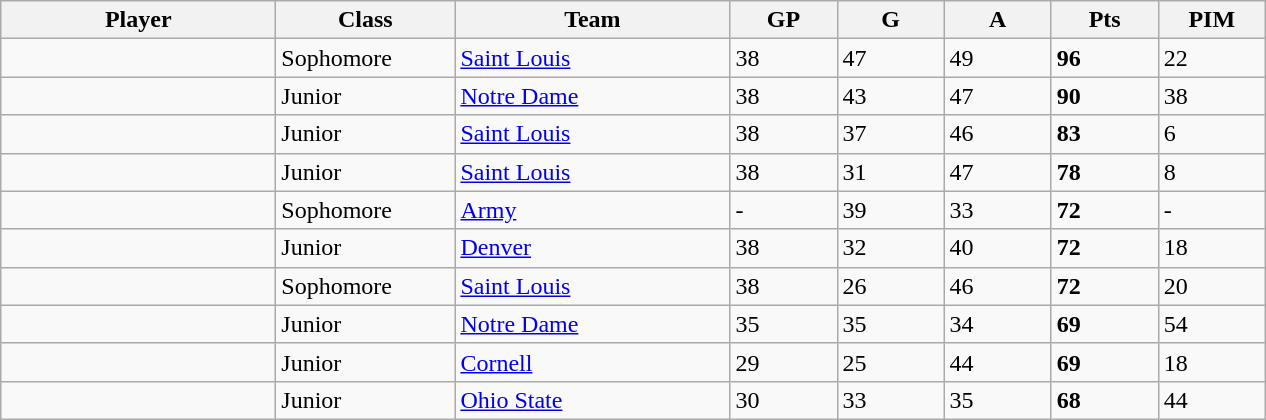<table class="wikitable sortable">
<tr>
<th style="width: 11em;">Player</th>
<th style="width: 7em;">Class</th>
<th style="width: 11em;">Team</th>
<th style="width: 4em;">GP</th>
<th style="width: 4em;">G</th>
<th style="width: 4em;">A</th>
<th style="width: 4em;">Pts</th>
<th style="width: 4em;">PIM</th>
</tr>
<tr>
<td></td>
<td>Sophomore</td>
<td><a href='#'>Saint Louis</a></td>
<td>38</td>
<td>47</td>
<td>49</td>
<td><strong>96</strong></td>
<td>22</td>
</tr>
<tr>
<td></td>
<td>Junior</td>
<td><a href='#'>Notre Dame</a></td>
<td>38</td>
<td>43</td>
<td>47</td>
<td><strong>90</strong></td>
<td>38</td>
</tr>
<tr>
<td></td>
<td>Junior</td>
<td><a href='#'>Saint Louis</a></td>
<td>38</td>
<td>37</td>
<td>46</td>
<td><strong>83</strong></td>
<td>6</td>
</tr>
<tr>
<td></td>
<td>Junior</td>
<td><a href='#'>Saint Louis</a></td>
<td>38</td>
<td>31</td>
<td>47</td>
<td><strong>78</strong></td>
<td>8</td>
</tr>
<tr>
<td></td>
<td>Sophomore</td>
<td><a href='#'>Army</a></td>
<td>-</td>
<td>39</td>
<td>33</td>
<td><strong>72</strong></td>
<td>-</td>
</tr>
<tr>
<td></td>
<td>Junior</td>
<td><a href='#'>Denver</a></td>
<td>38</td>
<td>32</td>
<td>40</td>
<td><strong>72</strong></td>
<td>18</td>
</tr>
<tr>
<td></td>
<td>Sophomore</td>
<td><a href='#'>Saint Louis</a></td>
<td>38</td>
<td>26</td>
<td>46</td>
<td><strong>72</strong></td>
<td>20</td>
</tr>
<tr>
<td></td>
<td>Junior</td>
<td><a href='#'>Notre Dame</a></td>
<td>35</td>
<td>35</td>
<td>34</td>
<td><strong>69</strong></td>
<td>54</td>
</tr>
<tr>
<td></td>
<td>Junior</td>
<td><a href='#'>Cornell</a></td>
<td>29</td>
<td>25</td>
<td>44</td>
<td><strong>69</strong></td>
<td>18</td>
</tr>
<tr>
<td></td>
<td>Junior</td>
<td><a href='#'>Ohio State</a></td>
<td>30</td>
<td>33</td>
<td>35</td>
<td><strong>68</strong></td>
<td>44</td>
</tr>
</table>
